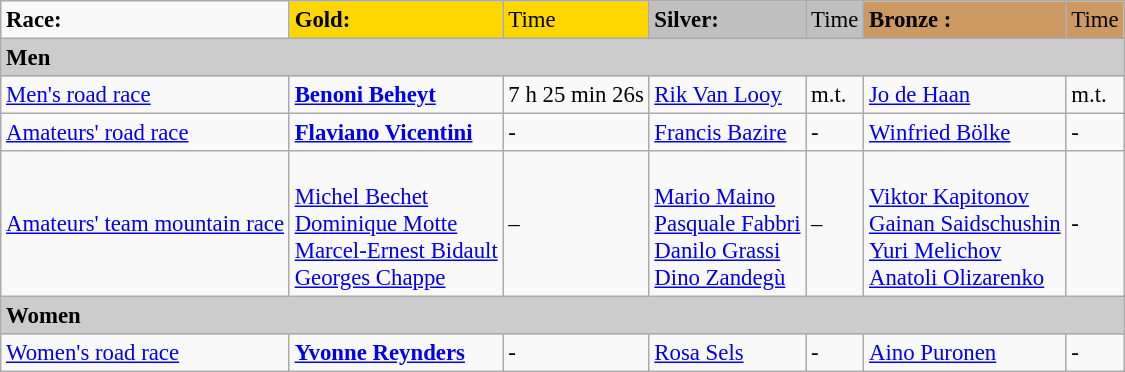<table class="wikitable" style="text-align: left; font-size: 95%; border: gray solid 1px; border-collapse: collapse;">
<tr>
<td><strong>Race:</strong></td>
<td !align="center" bgcolor="gold"><strong>Gold:</strong></td>
<td !align="center" bgcolor="gold">Time</td>
<td !align="center" bgcolor="silver"><strong>Silver:</strong></td>
<td !align="center" bgcolor="silver">Time</td>
<td !align="center" bgcolor="CC9963"><strong>Bronze :</strong></td>
<td !align="center" bgcolor="CC9963">Time</td>
</tr>
<tr bgcolor="#cccccc">
<td colspan=7><strong>Men</strong></td>
</tr>
<tr>
<td><a href='#'>Men's road race</a><br></td>
<td><strong><a href='#'>Benoni Beheyt</a></strong><br><small></small></td>
<td>7 h 25 min 26s</td>
<td><a href='#'>Rik Van Looy</a><br><small></small></td>
<td>m.t.</td>
<td><a href='#'>Jo de Haan</a><br><small></small></td>
<td>m.t.</td>
</tr>
<tr>
<td><a href='#'>Amateurs' road race</a></td>
<td><strong><a href='#'>Flaviano Vicentini</a></strong><br><small></small></td>
<td>-</td>
<td><a href='#'>Francis Bazire</a><br><small></small></td>
<td>-</td>
<td><a href='#'>Winfried Bölke</a><br><small></small></td>
<td>-</td>
</tr>
<tr>
<td><a href='#'>Amateurs' team mountain race</a></td>
<td><strong> </strong> <br> <a href='#'>Michel Bechet</a><br> <a href='#'>Dominique Motte</a><br> <a href='#'>Marcel-Ernest Bidault</a><br> <a href='#'>Georges Chappe</a></td>
<td>–</td>
<td> <br> <a href='#'>Mario Maino</a><br> <a href='#'>Pasquale Fabbri</a><br> <a href='#'>Danilo Grassi</a><br> <a href='#'>Dino Zandegù</a></td>
<td>–</td>
<td> <br> <a href='#'>Viktor Kapitonov</a><br> <a href='#'>Gainan Saidschushin</a><br> <a href='#'>Yuri Melichov</a><br> <a href='#'>Anatoli Olizarenko</a></td>
<td>-</td>
</tr>
<tr bgcolor="#cccccc">
<td colspan=7><strong>Women</strong></td>
</tr>
<tr>
<td><a href='#'>Women's road race</a></td>
<td><strong><a href='#'>Yvonne Reynders</a></strong><br><small></small></td>
<td>-</td>
<td><a href='#'>Rosa Sels</a><br><small></small></td>
<td>-</td>
<td><a href='#'>Aino Puronen</a><br><small></small></td>
<td>-</td>
</tr>
</table>
